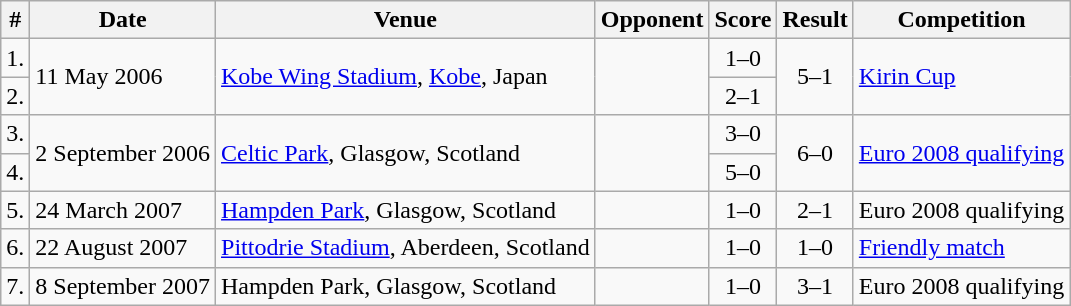<table class="wikitable sortable">
<tr>
<th>#</th>
<th>Date</th>
<th>Venue</th>
<th>Opponent</th>
<th>Score</th>
<th>Result</th>
<th>Competition</th>
</tr>
<tr>
<td>1.</td>
<td rowspan="2">11 May 2006</td>
<td rowspan="2"><a href='#'>Kobe Wing Stadium</a>, <a href='#'>Kobe</a>, Japan</td>
<td rowspan="2"></td>
<td align="center">1–0</td>
<td align="center" rowspan="2">5–1</td>
<td rowspan="2"><a href='#'>Kirin Cup</a></td>
</tr>
<tr>
<td>2.</td>
<td align="center">2–1</td>
</tr>
<tr>
<td>3.</td>
<td rowspan="2">2 September 2006</td>
<td rowspan="2"><a href='#'>Celtic Park</a>, Glasgow, Scotland</td>
<td rowspan="2"></td>
<td align="center">3–0</td>
<td align="center" rowspan="2">6–0</td>
<td rowspan="2"><a href='#'>Euro 2008 qualifying</a></td>
</tr>
<tr>
<td>4.</td>
<td align="center">5–0</td>
</tr>
<tr>
<td>5.</td>
<td>24 March 2007</td>
<td><a href='#'>Hampden Park</a>, Glasgow, Scotland</td>
<td></td>
<td align="center">1–0</td>
<td align="center">2–1</td>
<td>Euro 2008 qualifying</td>
</tr>
<tr>
<td>6.</td>
<td>22 August 2007</td>
<td><a href='#'>Pittodrie Stadium</a>, Aberdeen, Scotland</td>
<td></td>
<td align="center">1–0</td>
<td align="center">1–0</td>
<td><a href='#'>Friendly match</a></td>
</tr>
<tr>
<td>7.</td>
<td>8 September 2007</td>
<td>Hampden Park, Glasgow, Scotland</td>
<td></td>
<td align="center">1–0</td>
<td align="center">3–1</td>
<td>Euro 2008 qualifying</td>
</tr>
</table>
